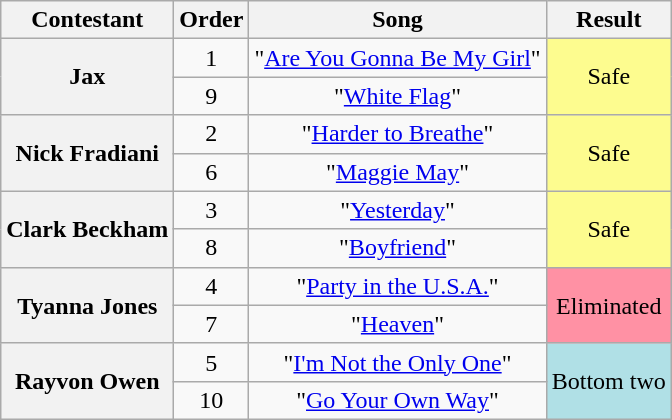<table class="wikitable unsortable" style="text-align:center;">
<tr>
<th scope="col">Contestant</th>
<th scope="col">Order</th>
<th scope="col">Song</th>
<th scope="col">Result</th>
</tr>
<tr>
<th scope="row" rowspan="2">Jax</th>
<td>1</td>
<td>"<a href='#'>Are You Gonna Be My Girl</a>"</td>
<td rowspan="2" style="background:#FDFC8F">Safe</td>
</tr>
<tr>
<td>9</td>
<td>"<a href='#'>White Flag</a>"</td>
</tr>
<tr>
<th scope="row" rowspan="2">Nick Fradiani</th>
<td>2</td>
<td>"<a href='#'>Harder to Breathe</a>"</td>
<td rowspan="2" style="background:#FDFC8F">Safe</td>
</tr>
<tr>
<td>6</td>
<td>"<a href='#'>Maggie May</a>"</td>
</tr>
<tr>
<th scope="row" rowspan="2">Clark Beckham</th>
<td>3</td>
<td>"<a href='#'>Yesterday</a>"</td>
<td rowspan="2" style="background:#FDFC8F">Safe</td>
</tr>
<tr>
<td>8</td>
<td>"<a href='#'>Boyfriend</a>"</td>
</tr>
<tr>
<th scope="row" rowspan="2">Tyanna Jones</th>
<td>4</td>
<td>"<a href='#'>Party in the U.S.A.</a>"</td>
<td rowspan="2" bgcolor="FF91A4">Eliminated</td>
</tr>
<tr>
<td>7</td>
<td>"<a href='#'>Heaven</a>"</td>
</tr>
<tr>
<th scope="row" rowspan="2">Rayvon Owen</th>
<td>5</td>
<td>"<a href='#'>I'm Not the Only One</a>"</td>
<td rowspan="2" style="background:#B0E0E6;">Bottom two</td>
</tr>
<tr>
<td>10</td>
<td>"<a href='#'>Go Your Own Way</a>"</td>
</tr>
</table>
